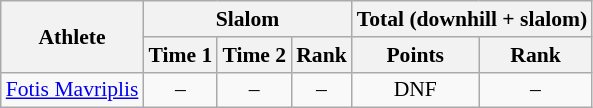<table class="wikitable" style="font-size:90%">
<tr>
<th rowspan="2">Athlete</th>
<th colspan="3">Slalom</th>
<th colspan="2">Total (downhill + slalom)</th>
</tr>
<tr>
<th>Time 1</th>
<th>Time 2</th>
<th>Rank</th>
<th>Points</th>
<th>Rank</th>
</tr>
<tr>
<td><a href='#'>Fotis Mavriplis</a></td>
<td align="center">–</td>
<td align="center">–</td>
<td align="center">–</td>
<td align="center">DNF</td>
<td align="center">–</td>
</tr>
</table>
